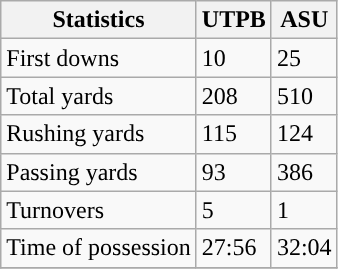<table class="wikitable" style="float: left;">
<tr>
<th>Statistics</th>
<th>UTPB</th>
<th>ASU</th>
</tr>
<tr>
<td>First downs</td>
<td>10</td>
<td>25</td>
</tr>
<tr>
<td>Total yards</td>
<td>208</td>
<td>510</td>
</tr>
<tr>
<td>Rushing yards</td>
<td>115</td>
<td>124</td>
</tr>
<tr>
<td>Passing yards</td>
<td>93</td>
<td>386</td>
</tr>
<tr>
<td>Turnovers</td>
<td>5</td>
<td>1</td>
</tr>
<tr>
<td>Time of possession</td>
<td>27:56</td>
<td>32:04</td>
</tr>
<tr>
</tr>
</table>
